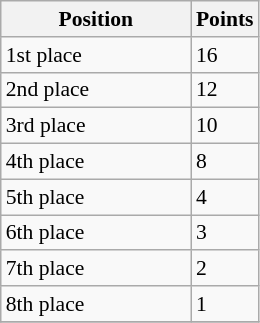<table class="wikitable" style="font-size: 90%">
<tr>
<th width=120>Position</th>
<th width=20>Points</th>
</tr>
<tr>
<td>1st place</td>
<td>16</td>
</tr>
<tr>
<td>2nd place</td>
<td>12</td>
</tr>
<tr>
<td>3rd place</td>
<td>10</td>
</tr>
<tr>
<td>4th place</td>
<td>8</td>
</tr>
<tr>
<td>5th place</td>
<td>4</td>
</tr>
<tr>
<td>6th place</td>
<td>3</td>
</tr>
<tr>
<td>7th place</td>
<td>2</td>
</tr>
<tr>
<td>8th place</td>
<td>1</td>
</tr>
<tr>
</tr>
</table>
